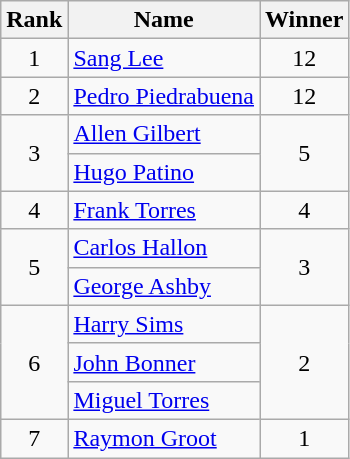<table class="wikitable sortable" style="font-size:100%; text-align: center;">
<tr>
<th>Rank</th>
<th>Name</th>
<th>Winner</th>
</tr>
<tr>
<td>1</td>
<td align="left"><a href='#'>Sang Lee</a></td>
<td>12</td>
</tr>
<tr>
<td>2</td>
<td align="left"><a href='#'>Pedro Piedrabuena</a></td>
<td>12</td>
</tr>
<tr>
<td rowspan="2">3</td>
<td align="left"><a href='#'>Allen Gilbert</a></td>
<td rowspan="2">5</td>
</tr>
<tr>
<td align="left"><a href='#'>Hugo Patino</a></td>
</tr>
<tr>
<td>4</td>
<td align="left"><a href='#'>Frank Torres</a></td>
<td>4</td>
</tr>
<tr>
<td rowspan="2">5</td>
<td align="left"><a href='#'>Carlos Hallon</a></td>
<td rowspan="2">3</td>
</tr>
<tr>
<td align="left"><a href='#'>George Ashby</a></td>
</tr>
<tr>
<td rowspan="3">6</td>
<td align="left"><a href='#'>Harry Sims</a></td>
<td rowspan="3">2</td>
</tr>
<tr>
<td align="left"><a href='#'>John Bonner</a></td>
</tr>
<tr>
<td align="left"><a href='#'>Miguel Torres</a></td>
</tr>
<tr>
<td>7</td>
<td align="left"><a href='#'>Raymon Groot</a></td>
<td>1</td>
</tr>
</table>
